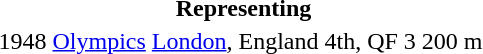<table>
<tr>
<th colspan="6">Representing </th>
</tr>
<tr>
<td>1948</td>
<td><a href='#'>Olympics</a></td>
<td><a href='#'>London</a>, England</td>
<td>4th, QF 3</td>
<td>200 m</td>
<td><a href='#'></a></td>
</tr>
</table>
